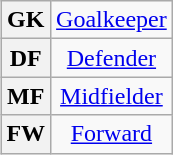<table class="wikitable plainrowheaders" style="text-align:center;margin-left:1em;float:right">
<tr>
<th>GK</th>
<td><a href='#'>Goalkeeper</a></td>
</tr>
<tr>
<th>DF</th>
<td><a href='#'>Defender</a></td>
</tr>
<tr>
<th>MF</th>
<td><a href='#'>Midfielder</a></td>
</tr>
<tr>
<th>FW</th>
<td><a href='#'>Forward</a></td>
</tr>
</table>
